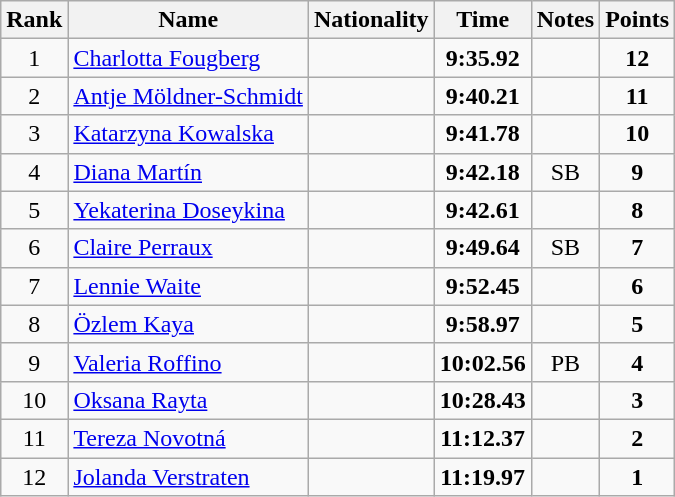<table class="wikitable sortable" style="text-align:center">
<tr>
<th>Rank</th>
<th>Name</th>
<th>Nationality</th>
<th>Time</th>
<th>Notes</th>
<th>Points</th>
</tr>
<tr>
<td>1</td>
<td align=left><a href='#'>Charlotta Fougberg</a></td>
<td align=left></td>
<td><strong>9:35.92</strong></td>
<td></td>
<td><strong>12</strong></td>
</tr>
<tr>
<td>2</td>
<td align=left><a href='#'>Antje Möldner-Schmidt</a></td>
<td align=left></td>
<td><strong>9:40.21</strong></td>
<td></td>
<td><strong>11</strong></td>
</tr>
<tr>
<td>3</td>
<td align=left><a href='#'>Katarzyna Kowalska</a></td>
<td align=left></td>
<td><strong>9:41.78</strong></td>
<td></td>
<td><strong>10</strong></td>
</tr>
<tr>
<td>4</td>
<td align=left><a href='#'>Diana Martín</a></td>
<td align=left></td>
<td><strong>9:42.18</strong></td>
<td>SB</td>
<td><strong>9</strong></td>
</tr>
<tr>
<td>5</td>
<td align=left><a href='#'>Yekaterina Doseykina</a></td>
<td align=left></td>
<td><strong>9:42.61</strong></td>
<td></td>
<td><strong>8</strong></td>
</tr>
<tr>
<td>6</td>
<td align=left><a href='#'>Claire Perraux</a></td>
<td align=left></td>
<td><strong>9:49.64</strong></td>
<td>SB</td>
<td><strong>7</strong></td>
</tr>
<tr>
<td>7</td>
<td align=left><a href='#'>Lennie Waite</a></td>
<td align=left></td>
<td><strong>9:52.45</strong></td>
<td></td>
<td><strong>6</strong></td>
</tr>
<tr>
<td>8</td>
<td align=left><a href='#'>Özlem Kaya</a></td>
<td align=left></td>
<td><strong>9:58.97</strong></td>
<td></td>
<td><strong>5</strong></td>
</tr>
<tr>
<td>9</td>
<td align=left><a href='#'>Valeria Roffino</a></td>
<td align=left></td>
<td><strong>10:02.56</strong></td>
<td>PB</td>
<td><strong>4</strong></td>
</tr>
<tr>
<td>10</td>
<td align=left><a href='#'>Oksana Rayta</a></td>
<td align=left></td>
<td><strong>10:28.43</strong></td>
<td></td>
<td><strong>3</strong></td>
</tr>
<tr>
<td>11</td>
<td align=left><a href='#'>Tereza Novotná</a></td>
<td align=left></td>
<td><strong>11:12.37</strong></td>
<td></td>
<td><strong>2</strong></td>
</tr>
<tr>
<td>12</td>
<td align=left><a href='#'>Jolanda Verstraten</a></td>
<td align=left></td>
<td><strong>11:19.97</strong></td>
<td></td>
<td><strong>1</strong></td>
</tr>
</table>
